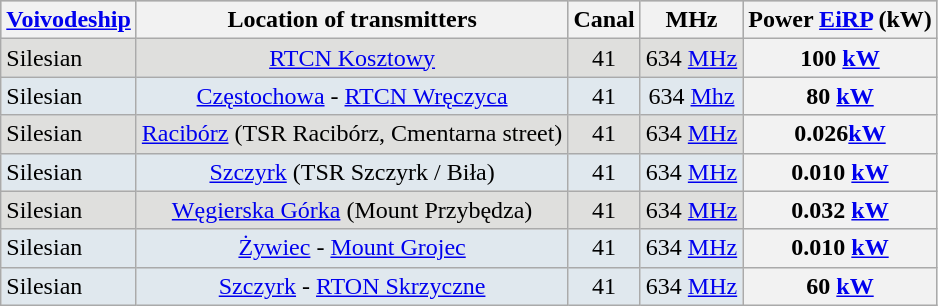<table class="wikitable"|width="100%">
<tr style="background:#bbb;">
<th style="text-align:center;"><a href='#'>Voivodeship</a></th>
<th style="text-align:center;">Location of transmitters</th>
<th style="text-align:center;">Canal</th>
<th style="text-align:center;">MHz</th>
<th style="text-align:center;">Power <a href='#'>EiRP</a> (kW)</th>
</tr>
<tr style="background:#dfdfdd;">
<td style="text-align:left; vertical-align:top;">Silesian</td>
<td style="text-align:center; vertical-align:top;"><a href='#'>RTCN Kosztowy</a></td>
<td style="text-align:center; vertical-align:top;">41</td>
<td style="text-align:center; vertical-align:top;">634 <a href='#'>MHz</a></td>
<th style="text-align:center;">100 <a href='#'>kW</a></th>
</tr>
<tr style="background:#e0e8ee;">
<td style="text-align:left; vertical-align:top;">Silesian</td>
<td style="text-align:center; vertical-align:top;"><a href='#'>Częstochowa</a> - <a href='#'>RTCN Wręczyca</a></td>
<td style="text-align:center; vertical-align:top;">41</td>
<td style="text-align:center; vertical-align:top;">634 <a href='#'>Mhz</a></td>
<th style="text-align:center;">80 <a href='#'>kW</a></th>
</tr>
<tr style="background:#dfdfdd;">
<td style="text-align:left; vertical-align:top;">Silesian</td>
<td style="text-align:center; vertical-align:top;"><a href='#'>Racibórz</a> (TSR Racibórz, Cmentarna street)</td>
<td style="text-align:center; vertical-align:top;">41</td>
<td style="text-align:center; vertical-align:top;">634 <a href='#'>MHz</a></td>
<th style="text-align:center;">0.026<a href='#'>kW</a></th>
</tr>
<tr style="background:#e0e8ee;">
<td style="text-align:left; vertical-align:top;">Silesian</td>
<td style="text-align:center; vertical-align:top;"><a href='#'>Szczyrk</a> (TSR Szczyrk / Biła)</td>
<td style="text-align:center; vertical-align:top;">41</td>
<td style="text-align:center; vertical-align:top;">634 <a href='#'>MHz</a></td>
<th style="text-align:center;">0.010 <a href='#'>kW</a></th>
</tr>
<tr style="background:#dfdfdd;">
<td style="text-align:left; vertical-align:top;">Silesian</td>
<td style="text-align:center; vertical-align:top;"><a href='#'>Węgierska Górka</a> (Mount Przybędza)</td>
<td style="text-align:center; vertical-align:top;">41</td>
<td style="text-align:center; vertical-align:top;">634 <a href='#'>MHz</a></td>
<th style="text-align:center;">0.032 <a href='#'>kW</a></th>
</tr>
<tr style="background:#e0e8ee;">
<td style="text-align:left; vertical-align:top;">Silesian</td>
<td style="text-align:center; vertical-align:top;"><a href='#'>Żywiec</a> - <a href='#'>Mount Grojec</a></td>
<td style="text-align:center; vertical-align:top;">41</td>
<td style="text-align:center; vertical-align:top;">634 <a href='#'>MHz</a></td>
<th style="text-align:center;">0.010 <a href='#'>kW</a></th>
</tr>
<tr style="background:#e0e8ee;">
<td style="text-align:left; vertical-align:top;">Silesian</td>
<td style="text-align:center; vertical-align:top;"><a href='#'>Szczyrk</a> - <a href='#'>RTON Skrzyczne</a></td>
<td style="text-align:center; vertical-align:top;">41</td>
<td style="text-align:center; vertical-align:top;">634 <a href='#'>MHz</a></td>
<th style="text-align:center;">60 <a href='#'>kW</a></th>
</tr>
</table>
